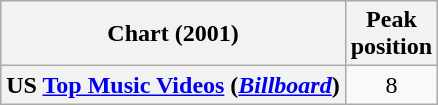<table class="wikitable plainrowheaders" style="text-align:center">
<tr>
<th scope="col">Chart (2001)</th>
<th scope="col">Peak<br>position</th>
</tr>
<tr>
<th scope="row">US <a href='#'>Top Music Videos</a> (<em><a href='#'>Billboard</a></em>)</th>
<td>8</td>
</tr>
</table>
